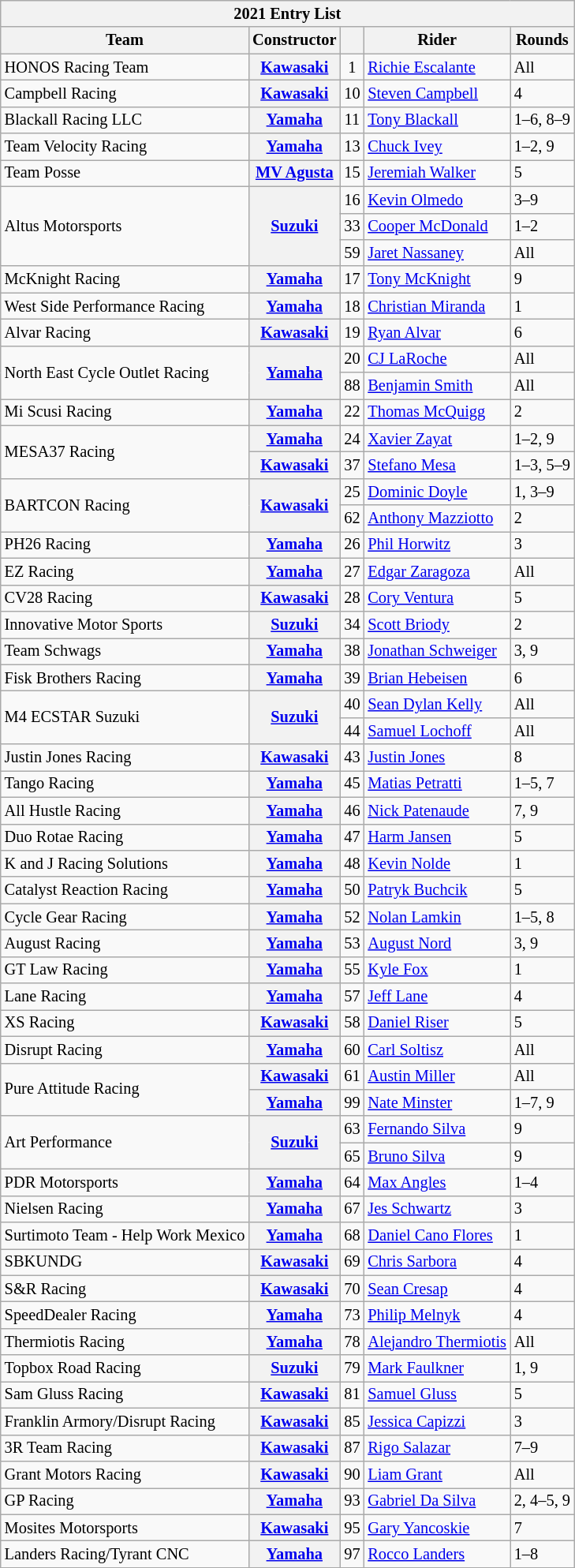<table class="wikitable" style="font-size: 85%;">
<tr>
<th colspan=5>2021 Entry List</th>
</tr>
<tr>
<th>Team</th>
<th>Constructor</th>
<th></th>
<th>Rider</th>
<th>Rounds</th>
</tr>
<tr>
<td>HONOS Racing Team</td>
<th><a href='#'>Kawasaki</a></th>
<td align=center>1</td>
<td> <a href='#'>Richie Escalante</a></td>
<td>All</td>
</tr>
<tr>
<td>Campbell Racing</td>
<th><a href='#'>Kawasaki</a></th>
<td align=center>10</td>
<td> <a href='#'>Steven Campbell</a></td>
<td>4</td>
</tr>
<tr>
<td>Blackall Racing LLC</td>
<th><a href='#'>Yamaha</a></th>
<td align=center>11</td>
<td> <a href='#'>Tony Blackall</a></td>
<td>1–6, 8–9</td>
</tr>
<tr>
<td>Team Velocity Racing</td>
<th><a href='#'>Yamaha</a></th>
<td align=center>13</td>
<td> <a href='#'>Chuck Ivey</a></td>
<td>1–2, 9</td>
</tr>
<tr>
<td>Team Posse</td>
<th><a href='#'>MV Agusta</a></th>
<td align=center>15</td>
<td> <a href='#'>Jeremiah Walker</a></td>
<td>5</td>
</tr>
<tr>
<td rowspan=3>Altus Motorsports</td>
<th rowspan=3><a href='#'>Suzuki</a></th>
<td align=center>16</td>
<td> <a href='#'>Kevin Olmedo</a></td>
<td>3–9</td>
</tr>
<tr>
<td align=center>33</td>
<td> <a href='#'>Cooper McDonald</a></td>
<td>1–2</td>
</tr>
<tr>
<td align=center>59</td>
<td> <a href='#'>Jaret Nassaney</a></td>
<td>All</td>
</tr>
<tr>
<td>McKnight Racing</td>
<th><a href='#'>Yamaha</a></th>
<td align=center>17</td>
<td> <a href='#'>Tony McKnight</a></td>
<td>9</td>
</tr>
<tr>
<td>West Side Performance Racing</td>
<th><a href='#'>Yamaha</a></th>
<td align=center>18</td>
<td> <a href='#'>Christian Miranda</a></td>
<td>1</td>
</tr>
<tr>
<td>Alvar Racing</td>
<th><a href='#'>Kawasaki</a></th>
<td align=center>19</td>
<td> <a href='#'>Ryan Alvar</a></td>
<td>6</td>
</tr>
<tr>
<td rowspan=2>North East Cycle Outlet Racing</td>
<th rowspan=2><a href='#'>Yamaha</a></th>
<td align=center>20</td>
<td> <a href='#'>CJ LaRoche</a></td>
<td>All</td>
</tr>
<tr>
<td align=center>88</td>
<td> <a href='#'>Benjamin Smith</a></td>
<td>All</td>
</tr>
<tr>
<td>Mi Scusi Racing</td>
<th><a href='#'>Yamaha</a></th>
<td align=center>22</td>
<td> <a href='#'>Thomas McQuigg</a></td>
<td>2</td>
</tr>
<tr>
<td rowspan=2>MESA37 Racing</td>
<th><a href='#'>Yamaha</a></th>
<td align=center>24</td>
<td> <a href='#'>Xavier Zayat</a></td>
<td>1–2, 9</td>
</tr>
<tr>
<th><a href='#'>Kawasaki</a></th>
<td align=center>37</td>
<td> <a href='#'>Stefano Mesa</a></td>
<td>1–3, 5–9</td>
</tr>
<tr>
<td rowspan=2>BARTCON Racing</td>
<th rowspan=2><a href='#'>Kawasaki</a></th>
<td align=center>25</td>
<td> <a href='#'>Dominic Doyle</a></td>
<td>1, 3–9</td>
</tr>
<tr>
<td align=center>62</td>
<td> <a href='#'>Anthony Mazziotto</a></td>
<td>2</td>
</tr>
<tr>
<td>PH26 Racing</td>
<th><a href='#'>Yamaha</a></th>
<td align=center>26</td>
<td> <a href='#'>Phil Horwitz</a></td>
<td>3</td>
</tr>
<tr>
<td>EZ Racing</td>
<th><a href='#'>Yamaha</a></th>
<td align=center>27</td>
<td> <a href='#'>Edgar Zaragoza</a></td>
<td>All</td>
</tr>
<tr>
<td>CV28 Racing</td>
<th><a href='#'>Kawasaki</a></th>
<td align=center>28</td>
<td> <a href='#'>Cory Ventura</a></td>
<td>5</td>
</tr>
<tr>
<td>Innovative Motor Sports</td>
<th><a href='#'>Suzuki</a></th>
<td align=center>34</td>
<td> <a href='#'>Scott Briody</a></td>
<td>2</td>
</tr>
<tr>
<td>Team Schwags</td>
<th><a href='#'>Yamaha</a></th>
<td align=center>38</td>
<td> <a href='#'>Jonathan Schweiger</a></td>
<td>3, 9</td>
</tr>
<tr>
<td>Fisk Brothers Racing</td>
<th><a href='#'>Yamaha</a></th>
<td align=center>39</td>
<td> <a href='#'>Brian Hebeisen</a></td>
<td>6</td>
</tr>
<tr>
<td rowspan=2>M4 ECSTAR Suzuki</td>
<th rowspan=2><a href='#'>Suzuki</a></th>
<td align=center>40</td>
<td> <a href='#'>Sean Dylan Kelly</a></td>
<td>All</td>
</tr>
<tr>
<td align=center>44</td>
<td> <a href='#'>Samuel Lochoff</a></td>
<td>All</td>
</tr>
<tr>
<td>Justin Jones Racing</td>
<th><a href='#'>Kawasaki</a></th>
<td align=center>43</td>
<td> <a href='#'>Justin Jones</a></td>
<td>8</td>
</tr>
<tr>
<td>Tango Racing</td>
<th><a href='#'>Yamaha</a></th>
<td align=center>45</td>
<td> <a href='#'>Matias Petratti</a></td>
<td>1–5, 7</td>
</tr>
<tr>
<td>All Hustle Racing</td>
<th><a href='#'>Yamaha</a></th>
<td align=center>46</td>
<td> <a href='#'>Nick Patenaude</a></td>
<td>7, 9</td>
</tr>
<tr>
<td>Duo Rotae Racing</td>
<th><a href='#'>Yamaha</a></th>
<td align=center>47</td>
<td> <a href='#'>Harm Jansen</a></td>
<td>5</td>
</tr>
<tr>
<td>K and J Racing Solutions</td>
<th><a href='#'>Yamaha</a></th>
<td align=center>48</td>
<td> <a href='#'>Kevin Nolde</a></td>
<td>1</td>
</tr>
<tr>
<td>Catalyst Reaction Racing</td>
<th><a href='#'>Yamaha</a></th>
<td align=center>50</td>
<td> <a href='#'>Patryk Buchcik</a></td>
<td>5</td>
</tr>
<tr>
<td>Cycle Gear Racing</td>
<th><a href='#'>Yamaha</a></th>
<td align=center>52</td>
<td> <a href='#'>Nolan Lamkin</a></td>
<td>1–5, 8</td>
</tr>
<tr>
<td>August Racing</td>
<th><a href='#'>Yamaha</a></th>
<td align=center>53</td>
<td> <a href='#'>August Nord</a></td>
<td>3, 9</td>
</tr>
<tr>
<td>GT Law Racing</td>
<th><a href='#'>Yamaha</a></th>
<td align=center>55</td>
<td> <a href='#'>Kyle Fox</a></td>
<td>1</td>
</tr>
<tr>
<td>Lane Racing</td>
<th><a href='#'>Yamaha</a></th>
<td align=center>57</td>
<td> <a href='#'>Jeff Lane</a></td>
<td>4</td>
</tr>
<tr>
<td>XS Racing</td>
<th><a href='#'>Kawasaki</a></th>
<td align=center>58</td>
<td> <a href='#'>Daniel Riser</a></td>
<td>5</td>
</tr>
<tr>
<td>Disrupt Racing</td>
<th><a href='#'>Yamaha</a></th>
<td align=center>60</td>
<td> <a href='#'>Carl Soltisz</a></td>
<td>All</td>
</tr>
<tr>
<td rowspan=2>Pure Attitude Racing</td>
<th><a href='#'>Kawasaki</a></th>
<td align=center>61</td>
<td> <a href='#'>Austin Miller</a></td>
<td>All</td>
</tr>
<tr>
<th><a href='#'>Yamaha</a></th>
<td align=center>99</td>
<td> <a href='#'>Nate Minster</a></td>
<td>1–7, 9</td>
</tr>
<tr>
<td rowspan=2>Art Performance</td>
<th rowspan=2><a href='#'>Suzuki</a></th>
<td align=center>63</td>
<td> <a href='#'>Fernando Silva</a></td>
<td>9</td>
</tr>
<tr>
<td align=center>65</td>
<td> <a href='#'>Bruno Silva</a></td>
<td>9</td>
</tr>
<tr>
<td>PDR Motorsports</td>
<th><a href='#'>Yamaha</a></th>
<td align=center>64</td>
<td> <a href='#'>Max Angles</a></td>
<td>1–4</td>
</tr>
<tr>
<td>Nielsen Racing</td>
<th><a href='#'>Yamaha</a></th>
<td align=center>67</td>
<td> <a href='#'>Jes Schwartz</a></td>
<td>3</td>
</tr>
<tr>
<td>Surtimoto Team - Help Work Mexico</td>
<th><a href='#'>Yamaha</a></th>
<td align=center>68</td>
<td> <a href='#'>Daniel Cano Flores</a></td>
<td>1</td>
</tr>
<tr>
<td>SBKUNDG</td>
<th><a href='#'>Kawasaki</a></th>
<td align=center>69</td>
<td> <a href='#'>Chris Sarbora</a></td>
<td>4</td>
</tr>
<tr>
<td>S&R Racing</td>
<th><a href='#'>Kawasaki</a></th>
<td align=center>70</td>
<td> <a href='#'>Sean Cresap</a></td>
<td>4</td>
</tr>
<tr>
<td>SpeedDealer Racing</td>
<th><a href='#'>Yamaha</a></th>
<td align=center>73</td>
<td> <a href='#'>Philip Melnyk</a></td>
<td>4</td>
</tr>
<tr>
<td>Thermiotis Racing</td>
<th><a href='#'>Yamaha</a></th>
<td align=center>78</td>
<td> <a href='#'>Alejandro Thermiotis</a></td>
<td>All</td>
</tr>
<tr>
<td>Topbox Road Racing</td>
<th><a href='#'>Suzuki</a></th>
<td align=center>79</td>
<td> <a href='#'>Mark Faulkner</a></td>
<td>1, 9</td>
</tr>
<tr>
<td>Sam Gluss Racing</td>
<th><a href='#'>Kawasaki</a></th>
<td align=center>81</td>
<td> <a href='#'>Samuel Gluss</a></td>
<td>5</td>
</tr>
<tr>
<td>Franklin Armory/Disrupt Racing</td>
<th><a href='#'>Kawasaki</a></th>
<td align=center>85</td>
<td> <a href='#'>Jessica Capizzi</a></td>
<td>3</td>
</tr>
<tr>
<td>3R Team Racing</td>
<th><a href='#'>Kawasaki</a></th>
<td align=center>87</td>
<td> <a href='#'>Rigo Salazar</a></td>
<td>7–9</td>
</tr>
<tr>
<td>Grant Motors Racing</td>
<th><a href='#'>Kawasaki</a></th>
<td align=center>90</td>
<td> <a href='#'>Liam Grant</a></td>
<td>All</td>
</tr>
<tr>
<td>GP Racing</td>
<th><a href='#'>Yamaha</a></th>
<td align=center>93</td>
<td> <a href='#'>Gabriel Da Silva</a></td>
<td>2, 4–5, 9</td>
</tr>
<tr>
<td>Mosites Motorsports</td>
<th><a href='#'>Kawasaki</a></th>
<td align=center>95</td>
<td> <a href='#'>Gary Yancoskie</a></td>
<td>7</td>
</tr>
<tr>
<td>Landers Racing/Tyrant CNC</td>
<th><a href='#'>Yamaha</a></th>
<td align=center>97</td>
<td> <a href='#'>Rocco Landers</a></td>
<td>1–8</td>
</tr>
<tr>
</tr>
</table>
